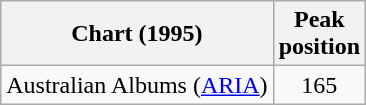<table class="wikitable sortable">
<tr>
<th>Chart (1995)</th>
<th>Peak<br>position</th>
</tr>
<tr>
<td>Australian Albums (<a href='#'>ARIA</a>)</td>
<td align="center">165</td>
</tr>
</table>
